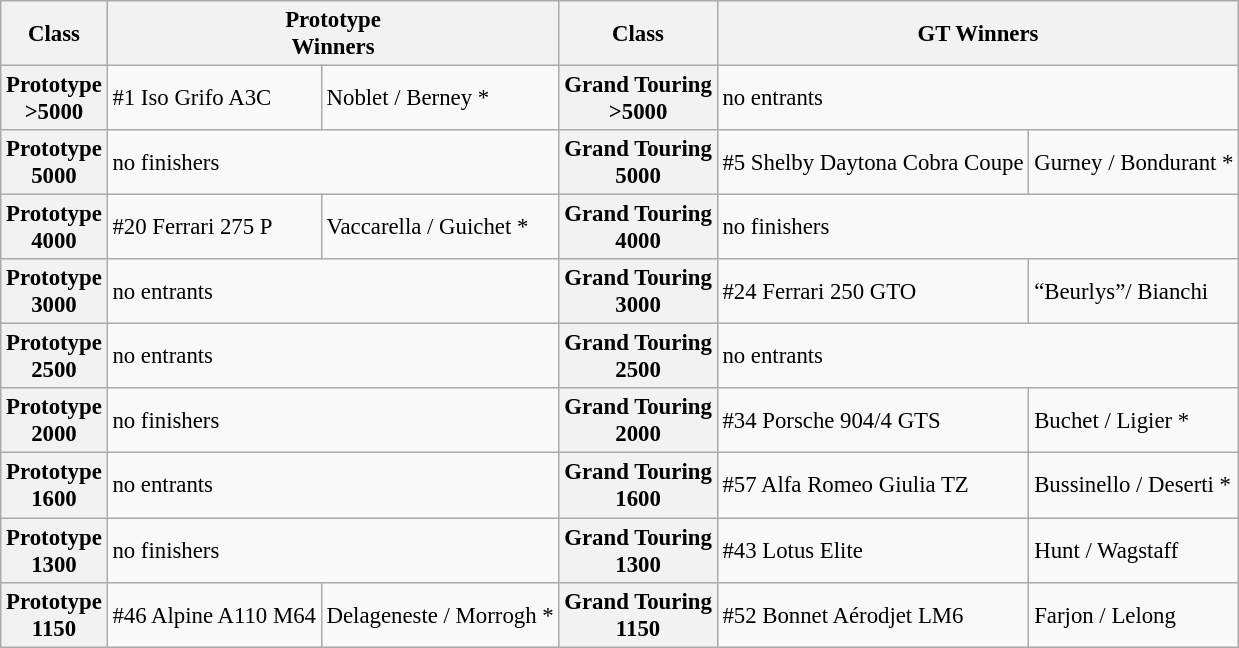<table class="wikitable" style="font-size: 95%">
<tr>
<th>Class</th>
<th colspan=2>Prototype<br>Winners</th>
<th>Class</th>
<th colspan=2>GT Winners</th>
</tr>
<tr>
<th>Prototype<br> >5000</th>
<td>#1 Iso Grifo A3C</td>
<td>Noblet / Berney *</td>
<th>Grand Touring<br> >5000</th>
<td colspan=2>no entrants</td>
</tr>
<tr>
<th>Prototype<br> 5000</th>
<td colspan=2>no finishers</td>
<th>Grand Touring<br>5000</th>
<td>#5 Shelby Daytona Cobra Coupe</td>
<td>Gurney / Bondurant *</td>
</tr>
<tr>
<th>Prototype<br> 4000</th>
<td>#20 Ferrari 275 P</td>
<td>Vaccarella / Guichet *</td>
<th>Grand Touring<br> 4000</th>
<td colspan=2>no finishers</td>
</tr>
<tr>
<th>Prototype<br> 3000</th>
<td colspan=2>no entrants</td>
<th>Grand Touring<br> 3000</th>
<td>#24 Ferrari 250 GTO</td>
<td>“Beurlys”/ Bianchi</td>
</tr>
<tr>
<th>Prototype<br> 2500</th>
<td colspan=2>no entrants</td>
<th>Grand Touring<br> 2500</th>
<td colspan=2>no entrants</td>
</tr>
<tr>
<th>Prototype<br> 2000</th>
<td colspan=2>no finishers</td>
<th>Grand Touring<br> 2000</th>
<td>#34 Porsche 904/4 GTS</td>
<td>Buchet / Ligier *</td>
</tr>
<tr>
<th>Prototype<br> 1600</th>
<td colspan=2>no entrants</td>
<th>Grand Touring<br> 1600</th>
<td>#57 Alfa Romeo Giulia TZ</td>
<td>Bussinello / Deserti *</td>
</tr>
<tr>
<th>Prototype<br> 1300</th>
<td colspan=2>no finishers</td>
<th>Grand Touring<br> 1300</th>
<td>#43 Lotus Elite</td>
<td>Hunt / Wagstaff</td>
</tr>
<tr>
<th>Prototype<br> 1150</th>
<td>#46 Alpine A110 M64</td>
<td>Delageneste / Morrogh *</td>
<th>Grand Touring<br> 1150</th>
<td>#52 Bonnet Aérodjet LM6</td>
<td>Farjon / Lelong</td>
</tr>
</table>
